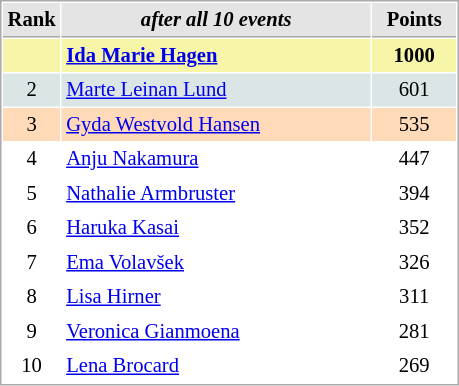<table cellspacing="1" cellpadding="3" style="border:1px solid #AAAAAA;font-size:86%">
<tr style="background-color: #E4E4E4;">
<th style="border-bottom:1px solid #AAAAAA; width: 10px;">Rank</th>
<th style="border-bottom:1px solid #AAAAAA; width: 200px;"><em>after all 10 events</em></th>
<th style="border-bottom:1px solid #AAAAAA; width: 50px;">Points</th>
</tr>
<tr style="background:#f7f6a8;">
<td align=center></td>
<td><strong> <a href='#'>Ida Marie Hagen</a></strong></td>
<td align=center><strong>1000</strong></td>
</tr>
<tr style="background:#dce5e5;">
<td align=center>2</td>
<td> <a href='#'>Marte Leinan Lund</a></td>
<td align=center>601</td>
</tr>
<tr style="background:#ffdab9;">
<td align=center>3</td>
<td> <a href='#'>Gyda Westvold Hansen</a></td>
<td align=center>535</td>
</tr>
<tr>
<td align=center>4</td>
<td> <a href='#'>Anju Nakamura</a></td>
<td align=center>447</td>
</tr>
<tr>
<td align=center>5</td>
<td> <a href='#'>Nathalie Armbruster</a></td>
<td align=center>394</td>
</tr>
<tr>
<td align=center>6</td>
<td> <a href='#'>Haruka Kasai</a></td>
<td align=center>352</td>
</tr>
<tr>
<td align=center>7</td>
<td> <a href='#'>Ema Volavšek</a></td>
<td align=center>326</td>
</tr>
<tr>
<td align=center>8</td>
<td> <a href='#'>Lisa Hirner</a></td>
<td align=center>311</td>
</tr>
<tr>
<td align=center>9</td>
<td> <a href='#'>Veronica Gianmoena</a></td>
<td align=center>281</td>
</tr>
<tr>
<td align=center>10</td>
<td> <a href='#'>Lena Brocard</a></td>
<td align=center>269</td>
</tr>
</table>
